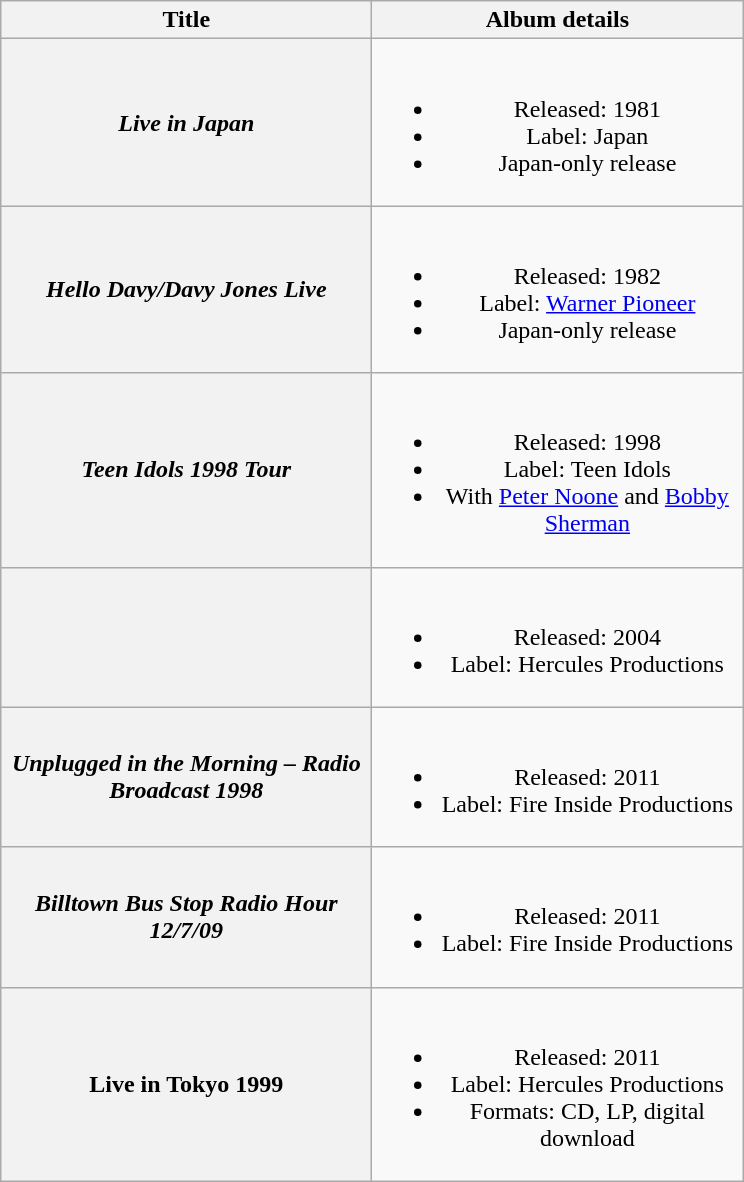<table class="wikitable plainrowheaders" style="text-align:center;">
<tr>
<th scope="col" style="width:15em;">Title</th>
<th scope="col" style="width:15em;">Album details</th>
</tr>
<tr>
<th scope="row"><em>Live in Japan</em></th>
<td><br><ul><li>Released: 1981</li><li>Label: Japan</li><li>Japan-only release</li></ul></td>
</tr>
<tr>
<th scope="row"><em>Hello Davy/Davy Jones Live</em></th>
<td><br><ul><li>Released: 1982</li><li>Label: <a href='#'>Warner Pioneer</a></li><li>Japan-only release</li></ul></td>
</tr>
<tr>
<th scope="row"><em>Teen Idols 1998 Tour</em></th>
<td><br><ul><li>Released: 1998</li><li>Label: Teen Idols</li><li>With <a href='#'>Peter Noone</a> and <a href='#'>Bobby Sherman</a></li></ul></td>
</tr>
<tr>
<th scope="row"><em></em></th>
<td><br><ul><li>Released: 2004</li><li>Label: Hercules Productions</li></ul></td>
</tr>
<tr>
<th scope="row"><em>Unplugged in the Morning – Radio Broadcast 1998</em></th>
<td><br><ul><li>Released: 2011</li><li>Label: Fire Inside Productions</li></ul></td>
</tr>
<tr>
<th scope="row"><em>Billtown Bus Stop Radio Hour 12/7/09</em></th>
<td><br><ul><li>Released: 2011</li><li>Label: Fire Inside Productions</li></ul></td>
</tr>
<tr>
<th scope="row">Live in Tokyo 1999</th>
<td><br><ul><li>Released: 2011</li><li>Label: Hercules Productions</li><li>Formats: CD, LP, digital download</li></ul></td>
</tr>
</table>
